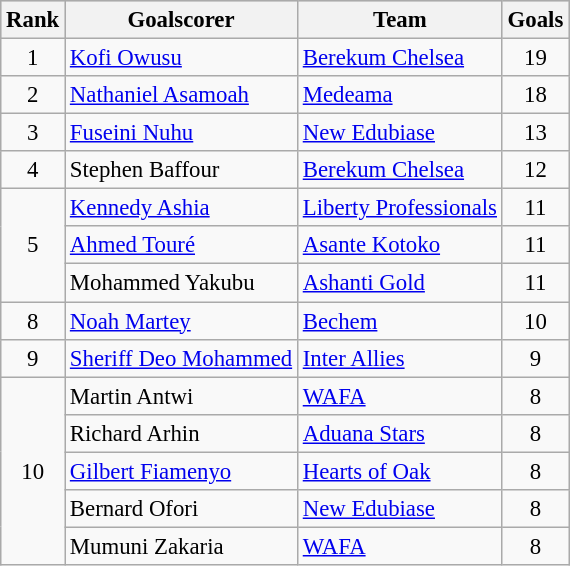<table class="wikitable" style="font-size: 95%;">
<tr bgcolor="#CCCCCC" align="center">
<th>Rank</th>
<th>Goalscorer</th>
<th>Team</th>
<th>Goals</th>
</tr>
<tr>
<td align="center">1</td>
<td> <a href='#'>Kofi Owusu</a></td>
<td><a href='#'>Berekum Chelsea</a></td>
<td align="center">19</td>
</tr>
<tr>
<td align="center">2</td>
<td> <a href='#'>Nathaniel Asamoah</a></td>
<td><a href='#'>Medeama</a></td>
<td align="center">18</td>
</tr>
<tr>
<td align="center">3</td>
<td> <a href='#'>Fuseini Nuhu</a></td>
<td><a href='#'>New Edubiase</a></td>
<td align="center">13</td>
</tr>
<tr>
<td align="center">4</td>
<td> Stephen Baffour</td>
<td><a href='#'>Berekum Chelsea</a></td>
<td align="center">12</td>
</tr>
<tr>
<td rowspan=3 align="center">5</td>
<td> <a href='#'>Kennedy Ashia</a></td>
<td><a href='#'>Liberty Professionals</a></td>
<td align="center">11</td>
</tr>
<tr>
<td> <a href='#'>Ahmed Touré</a></td>
<td><a href='#'>Asante Kotoko</a></td>
<td align="center">11</td>
</tr>
<tr>
<td> Mohammed Yakubu</td>
<td><a href='#'>Ashanti Gold</a></td>
<td align="center">11</td>
</tr>
<tr>
<td align="center">8</td>
<td> <a href='#'>Noah Martey</a></td>
<td><a href='#'>Bechem</a></td>
<td align="center">10</td>
</tr>
<tr>
<td align="center">9</td>
<td> <a href='#'>Sheriff Deo Mohammed</a></td>
<td><a href='#'>Inter Allies</a></td>
<td align="center">9</td>
</tr>
<tr>
<td rowspan=5 align="center">10</td>
<td> Martin Antwi</td>
<td><a href='#'>WAFA</a></td>
<td align="center">8</td>
</tr>
<tr>
<td> Richard Arhin</td>
<td><a href='#'>Aduana Stars</a></td>
<td align="center">8</td>
</tr>
<tr>
<td> <a href='#'>Gilbert Fiamenyo</a></td>
<td><a href='#'>Hearts of Oak</a></td>
<td align="center">8</td>
</tr>
<tr>
<td> Bernard Ofori</td>
<td><a href='#'>New Edubiase</a></td>
<td align="center">8</td>
</tr>
<tr>
<td> Mumuni Zakaria</td>
<td><a href='#'>WAFA</a></td>
<td align="center">8</td>
</tr>
</table>
